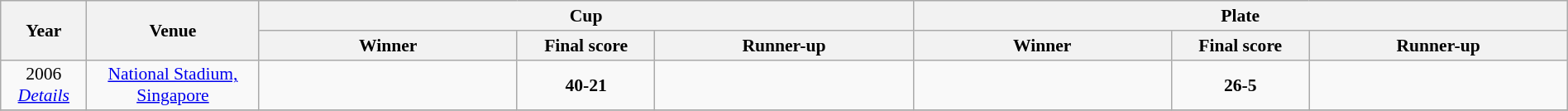<table class="wikitable" style="font-size:90%; width: 100%; text-align: center;">
<tr>
<th rowspan=2 width=5%>Year</th>
<th rowspan=2 width=10%>Venue</th>
<th colspan=3>Cup</th>
<th colspan=3>Plate</th>
</tr>
<tr>
<th width=15%>Winner</th>
<th width=8%>Final score</th>
<th width=15%>Runner-up</th>
<th width=15%>Winner</th>
<th width=8%>Final score</th>
<th width=15%>Runner-up</th>
</tr>
<tr>
<td>2006<br> <em><a href='#'>Details</a></em></td>
<td><a href='#'>National Stadium, Singapore</a></td>
<td><strong></strong></td>
<td><strong>40-21</strong></td>
<td></td>
<td></td>
<td><strong>26-5</strong></td>
<td></td>
</tr>
<tr>
</tr>
</table>
